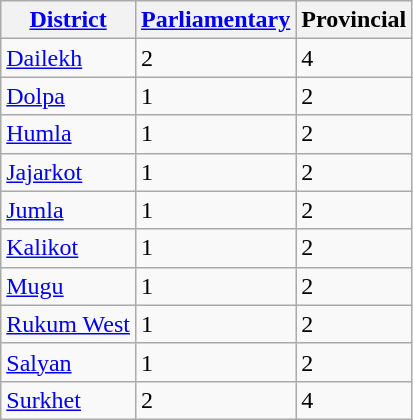<table class="wikitable">
<tr>
<th><a href='#'>District</a></th>
<th><a href='#'>Parliamentary</a></th>
<th>Provincial</th>
</tr>
<tr>
<td><a href='#'>Dailekh</a></td>
<td>2</td>
<td>4</td>
</tr>
<tr>
<td><a href='#'>Dolpa</a></td>
<td>1</td>
<td>2</td>
</tr>
<tr>
<td><a href='#'>Humla</a></td>
<td>1</td>
<td>2</td>
</tr>
<tr>
<td><a href='#'>Jajarkot</a></td>
<td>1</td>
<td>2</td>
</tr>
<tr>
<td><a href='#'>Jumla</a></td>
<td>1</td>
<td>2</td>
</tr>
<tr>
<td><a href='#'>Kalikot</a></td>
<td>1</td>
<td>2</td>
</tr>
<tr>
<td><a href='#'>Mugu</a></td>
<td>1</td>
<td>2</td>
</tr>
<tr>
<td><a href='#'>Rukum West</a></td>
<td>1</td>
<td>2</td>
</tr>
<tr>
<td><a href='#'>Salyan</a></td>
<td>1</td>
<td>2</td>
</tr>
<tr>
<td><a href='#'>Surkhet</a></td>
<td>2</td>
<td>4</td>
</tr>
</table>
